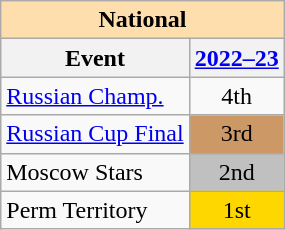<table class="wikitable" style="text-align:center">
<tr>
<th style="background-color: #ffdead; " colspan=2 align=center>National</th>
</tr>
<tr>
<th>Event</th>
<th><a href='#'>2022–23</a></th>
</tr>
<tr>
<td align=left><a href='#'>Russian Champ.</a></td>
<td>4th</td>
</tr>
<tr>
<td align="left"><a href='#'>Russian Cup Final</a></td>
<td bgcolor=cc9966>3rd</td>
</tr>
<tr>
<td align="left"> Moscow Stars</td>
<td bgcolor=silver>2nd</td>
</tr>
<tr>
<td align="left"> Perm Territory</td>
<td bgcolor=gold>1st</td>
</tr>
</table>
